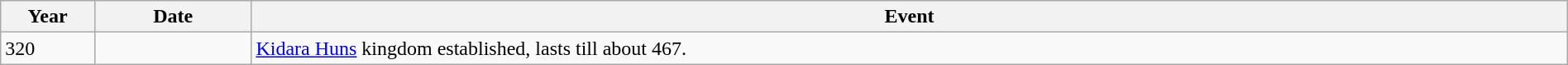<table class="wikitable" width="100%">
<tr>
<th style="width:6%">Year</th>
<th style="width:10%">Date</th>
<th>Event</th>
</tr>
<tr>
<td>320</td>
<td></td>
<td><a href='#'>Kidara Huns</a> kingdom established, lasts till about 467.</td>
</tr>
</table>
